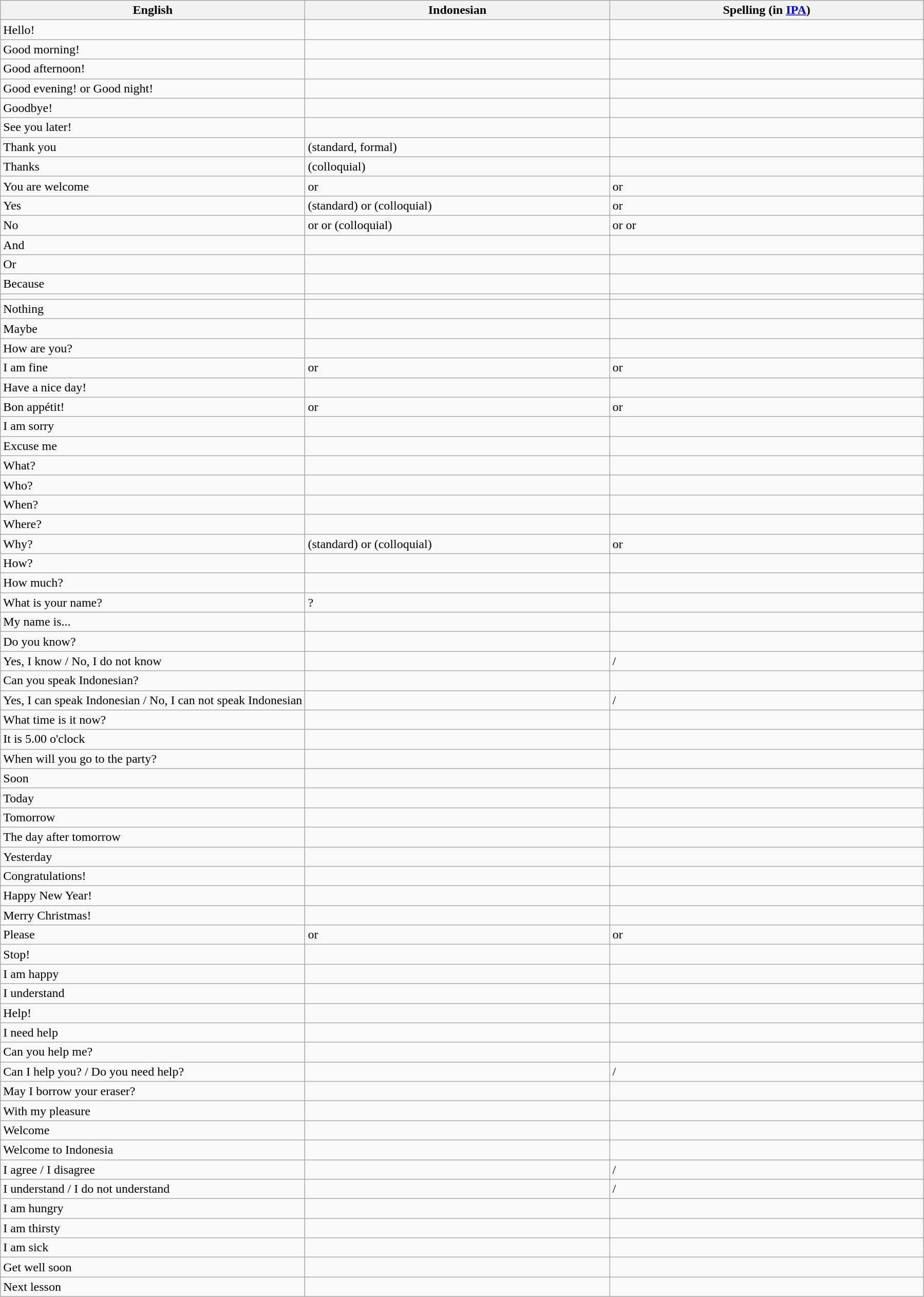<table class="wikitable">
<tr>
<th scope="col" style="width: 33%;">English</th>
<th scope="col" style="width: 33%;">Indonesian</th>
<th scope="col" style="width: 34%;">Spelling (in <a href='#'>IPA</a>)</th>
</tr>
<tr>
<td>Hello!</td>
<td></td>
<td></td>
</tr>
<tr>
<td>Good morning!</td>
<td></td>
<td></td>
</tr>
<tr>
<td>Good afternoon!</td>
<td></td>
<td></td>
</tr>
<tr>
<td>Good evening! or Good night!</td>
<td></td>
<td></td>
</tr>
<tr>
<td>Goodbye!</td>
<td></td>
<td></td>
</tr>
<tr>
<td>See you later!</td>
<td></td>
<td></td>
</tr>
<tr>
<td>Thank you</td>
<td> (standard, formal)</td>
<td></td>
</tr>
<tr>
<td>Thanks</td>
<td> (colloquial)</td>
<td></td>
</tr>
<tr>
<td>You are welcome</td>
<td> or </td>
<td> or </td>
</tr>
<tr>
<td>Yes</td>
<td> (standard) or  (colloquial)</td>
<td> or </td>
</tr>
<tr>
<td>No</td>
<td> or  or  (colloquial)</td>
<td> or  or </td>
</tr>
<tr>
<td>And</td>
<td></td>
<td></td>
</tr>
<tr>
<td>Or</td>
<td></td>
<td></td>
</tr>
<tr>
<td>Because</td>
<td></td>
<td></td>
</tr>
<tr>
<td></td>
<td></td>
<td></td>
</tr>
<tr>
<td>Nothing</td>
<td></td>
<td></td>
</tr>
<tr>
<td>Maybe</td>
<td></td>
<td></td>
</tr>
<tr>
<td>How are you?</td>
<td></td>
<td></td>
</tr>
<tr>
<td>I am fine</td>
<td> or </td>
<td> or </td>
</tr>
<tr>
<td>Have a nice day!</td>
<td></td>
<td></td>
</tr>
<tr>
<td>Bon appétit!</td>
<td> or </td>
<td> or </td>
</tr>
<tr>
<td>I am sorry</td>
<td></td>
<td></td>
</tr>
<tr>
<td>Excuse me</td>
<td></td>
<td></td>
</tr>
<tr>
<td>What?</td>
<td></td>
<td></td>
</tr>
<tr>
<td>Who?</td>
<td></td>
<td></td>
</tr>
<tr>
<td>When?</td>
<td></td>
<td></td>
</tr>
<tr>
<td>Where?</td>
<td></td>
<td></td>
</tr>
<tr>
<td>Why?</td>
<td> (standard) or  (colloquial)</td>
<td> or </td>
</tr>
<tr>
<td>How?</td>
<td></td>
<td></td>
</tr>
<tr>
<td>How much?</td>
<td></td>
<td></td>
</tr>
<tr>
<td>What is your name?</td>
<td>?</td>
<td></td>
</tr>
<tr>
<td>My name is...</td>
<td></td>
<td></td>
</tr>
<tr>
<td>Do you know?</td>
<td></td>
<td></td>
</tr>
<tr>
<td>Yes, I know / No, I do not know</td>
<td></td>
<td> / </td>
</tr>
<tr>
<td>Can you speak Indonesian?</td>
<td></td>
<td></td>
</tr>
<tr>
<td>Yes, I can speak Indonesian / No, I can not speak Indonesian</td>
<td></td>
<td> / </td>
</tr>
<tr>
<td>What time is it now?</td>
<td></td>
<td></td>
</tr>
<tr>
<td>It is 5.00 o'clock</td>
<td></td>
<td></td>
</tr>
<tr>
<td>When will you go to the party?</td>
<td></td>
<td></td>
</tr>
<tr>
<td>Soon</td>
<td></td>
<td></td>
</tr>
<tr>
<td>Today</td>
<td></td>
<td></td>
</tr>
<tr>
<td>Tomorrow</td>
<td></td>
<td></td>
</tr>
<tr>
<td>The day after tomorrow</td>
<td></td>
<td></td>
</tr>
<tr>
<td>Yesterday</td>
<td></td>
<td></td>
</tr>
<tr>
<td>Congratulations!</td>
<td></td>
<td></td>
</tr>
<tr>
<td>Happy New Year!</td>
<td></td>
<td></td>
</tr>
<tr>
<td>Merry Christmas!</td>
<td></td>
<td></td>
</tr>
<tr>
<td>Please</td>
<td> or </td>
<td> or </td>
</tr>
<tr>
<td>Stop!</td>
<td></td>
<td></td>
</tr>
<tr>
<td>I am happy</td>
<td></td>
<td></td>
</tr>
<tr>
<td>I understand</td>
<td></td>
<td></td>
</tr>
<tr>
<td>Help!</td>
<td></td>
<td></td>
</tr>
<tr>
<td>I need help</td>
<td></td>
<td></td>
</tr>
<tr>
<td>Can you help me?</td>
<td></td>
<td></td>
</tr>
<tr>
<td>Can I help you? / Do you need help?</td>
<td></td>
<td> / </td>
</tr>
<tr>
<td>May I borrow your eraser?</td>
<td></td>
<td></td>
</tr>
<tr>
<td>With my pleasure</td>
<td></td>
<td></td>
</tr>
<tr>
<td>Welcome</td>
<td></td>
<td></td>
</tr>
<tr>
<td>Welcome to Indonesia</td>
<td></td>
<td></td>
</tr>
<tr>
<td>I agree / I disagree</td>
<td></td>
<td> / </td>
</tr>
<tr>
<td>I understand / I do not understand</td>
<td></td>
<td> / </td>
</tr>
<tr>
<td>I am hungry</td>
<td></td>
<td></td>
</tr>
<tr>
<td>I am thirsty</td>
<td></td>
<td></td>
</tr>
<tr>
<td>I am sick</td>
<td></td>
<td></td>
</tr>
<tr>
<td>Get well soon</td>
<td></td>
<td></td>
</tr>
<tr>
<td>Next lesson</td>
<td></td>
<td></td>
</tr>
</table>
